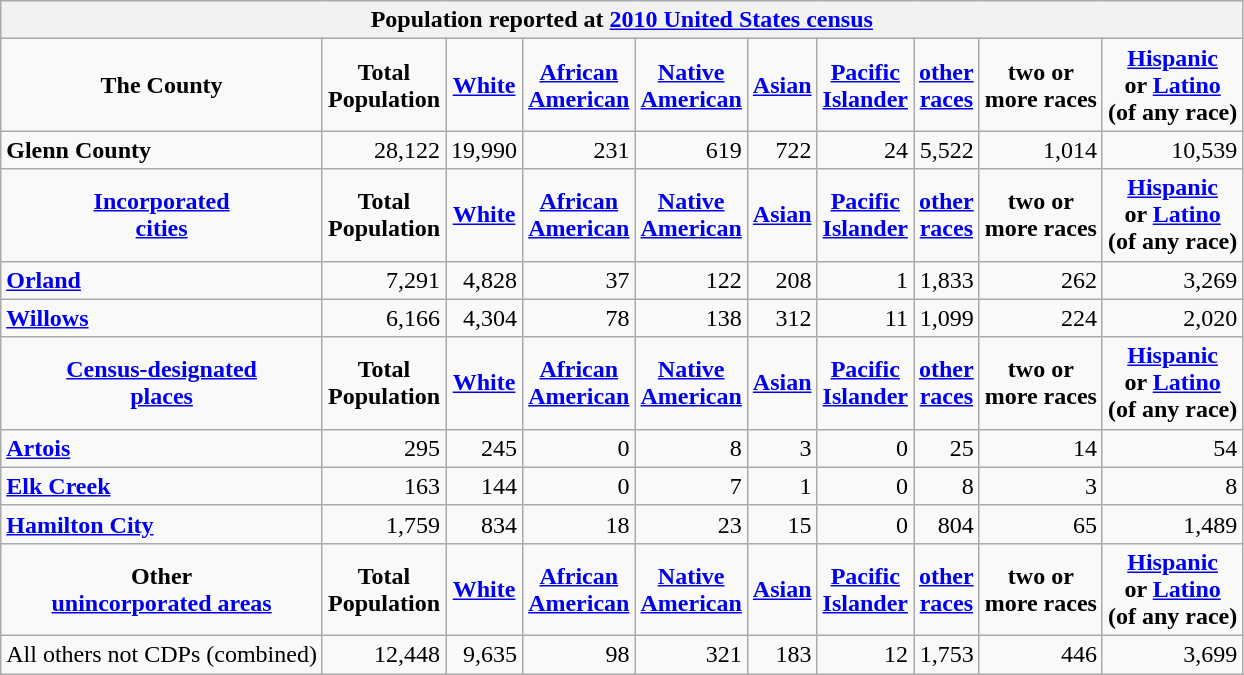<table class="wikitable collapsible collapsed">
<tr>
<th colspan="10">Population reported at <a href='#'>2010 United States census</a></th>
</tr>
<tr>
<td align=center><strong>The County</strong></td>
<td align=center><strong>Total<br>Population</strong></td>
<td align=center><strong><a href='#'>White</a></strong></td>
<td align=center><strong><a href='#'>African<br>American</a></strong></td>
<td align=center><strong><a href='#'>Native<br>American</a></strong></td>
<td align=center><strong><a href='#'>Asian</a></strong></td>
<td align=center><strong><a href='#'>Pacific<br>Islander</a></strong></td>
<td align=center><strong><a href='#'>other<br>races</a></strong></td>
<td align=center><strong>two or<br>more races</strong></td>
<td align=center><strong><a href='#'>Hispanic</a><br>or <a href='#'>Latino</a><br>(of any race)</strong></td>
</tr>
<tr>
<td><strong> Glenn County</strong></td>
<td align="right">28,122</td>
<td align="right">19,990</td>
<td align="right">231</td>
<td align="right">619</td>
<td align="right">722</td>
<td align="right">24</td>
<td align="right">5,522</td>
<td align="right">1,014</td>
<td align="right">10,539</td>
</tr>
<tr>
<td align=center><strong><a href='#'>Incorporated<br>cities</a></strong></td>
<td align=center><strong>Total<br>Population</strong></td>
<td align=center><strong><a href='#'>White</a></strong></td>
<td align=center><strong><a href='#'>African<br>American</a></strong></td>
<td align=center><strong><a href='#'>Native<br>American</a></strong></td>
<td align=center><strong><a href='#'>Asian</a></strong></td>
<td align=center><strong><a href='#'>Pacific<br>Islander</a></strong></td>
<td align=center><strong><a href='#'>other<br>races</a></strong></td>
<td align=center><strong>two or<br>more races</strong></td>
<td align=center><strong><a href='#'>Hispanic</a><br>or <a href='#'>Latino</a><br>(of any race)</strong></td>
</tr>
<tr>
<td><strong><a href='#'>Orland</a></strong></td>
<td align="right">7,291</td>
<td align="right">4,828</td>
<td align="right">37</td>
<td align="right">122</td>
<td align="right">208</td>
<td align="right">1</td>
<td align="right">1,833</td>
<td align="right">262</td>
<td align="right">3,269</td>
</tr>
<tr>
<td><strong><a href='#'>Willows</a></strong></td>
<td align="right">6,166</td>
<td align="right">4,304</td>
<td align="right">78</td>
<td align="right">138</td>
<td align="right">312</td>
<td align="right">11</td>
<td align="right">1,099</td>
<td align="right">224</td>
<td align="right">2,020</td>
</tr>
<tr>
<td align=center><strong><a href='#'>Census-designated<br>places</a></strong></td>
<td align=center><strong>Total<br>Population</strong></td>
<td align=center><strong><a href='#'>White</a></strong></td>
<td align=center><strong><a href='#'>African<br>American</a></strong></td>
<td align=center><strong><a href='#'>Native<br>American</a></strong></td>
<td align=center><strong><a href='#'>Asian</a></strong></td>
<td align=center><strong><a href='#'>Pacific<br>Islander</a></strong></td>
<td align=center><strong><a href='#'>other<br>races</a></strong></td>
<td align=center><strong>two or<br>more races</strong></td>
<td align=center><strong><a href='#'>Hispanic</a><br>or <a href='#'>Latino</a><br>(of any race)</strong></td>
</tr>
<tr>
<td><strong><a href='#'>Artois</a></strong></td>
<td align="right">295</td>
<td align="right">245</td>
<td align="right">0</td>
<td align="right">8</td>
<td align="right">3</td>
<td align="right">0</td>
<td align="right">25</td>
<td align="right">14</td>
<td align="right">54</td>
</tr>
<tr>
<td><strong><a href='#'>Elk Creek</a></strong></td>
<td align="right">163</td>
<td align="right">144</td>
<td align="right">0</td>
<td align="right">7</td>
<td align="right">1</td>
<td align="right">0</td>
<td align="right">8</td>
<td align="right">3</td>
<td align="right">8</td>
</tr>
<tr>
<td><strong><a href='#'>Hamilton City</a></strong></td>
<td align="right">1,759</td>
<td align="right">834</td>
<td align="right">18</td>
<td align="right">23</td>
<td align="right">15</td>
<td align="right">0</td>
<td align="right">804</td>
<td align="right">65</td>
<td align="right">1,489</td>
</tr>
<tr>
<td align=center><strong>Other<br><a href='#'>unincorporated areas</a></strong></td>
<td align=center><strong>Total<br>Population</strong></td>
<td align=center><strong><a href='#'>White</a></strong></td>
<td align=center><strong><a href='#'>African<br>American</a></strong></td>
<td align=center><strong><a href='#'>Native<br>American</a></strong></td>
<td align=center><strong><a href='#'>Asian</a></strong></td>
<td align=center><strong><a href='#'>Pacific<br>Islander</a></strong></td>
<td align=center><strong><a href='#'>other<br>races</a></strong></td>
<td align=center><strong>two or<br>more races</strong></td>
<td align=center><strong><a href='#'>Hispanic</a><br>or <a href='#'>Latino</a><br>(of any race)</strong></td>
</tr>
<tr>
<td>All others not CDPs (combined)</td>
<td align="right">12,448</td>
<td align="right">9,635</td>
<td align="right">98</td>
<td align="right">321</td>
<td align="right">183</td>
<td align="right">12</td>
<td align="right">1,753</td>
<td align="right">446</td>
<td align="right">3,699</td>
</tr>
</table>
